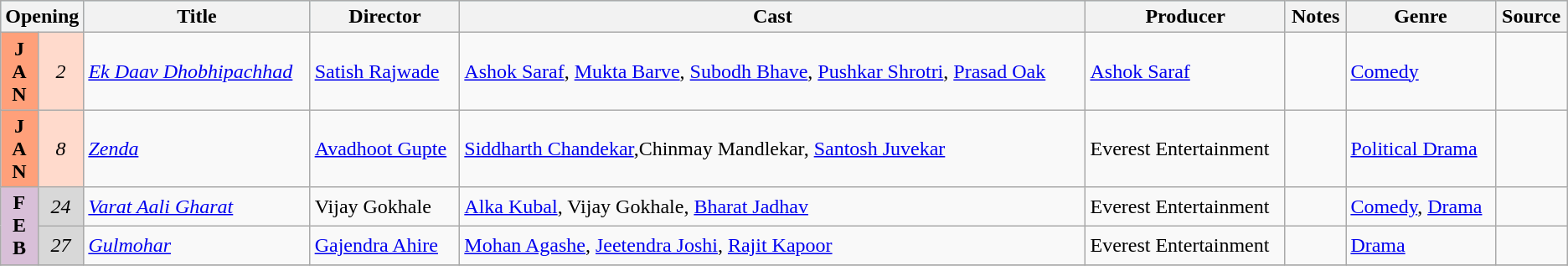<table class="wikitable sortable">
<tr style="background:#b0e0e6; text-align:center;">
<th colspan="2" style="width:5%; colspan=" 2"><strong>Opening</strong></th>
<th><strong>Title</strong></th>
<th><strong>Director</strong></th>
<th><strong>Cast</strong></th>
<th><strong>Producer</strong></th>
<th><strong>Notes</strong></th>
<th><strong>Genre</strong></th>
<th><strong>Source</strong></th>
</tr>
<tr>
<td rowspan="1" style="text-align:center; background:#ffa07a;"><strong>J<br>A<br>N</strong></td>
<td rowspan="1" style="text-align:center; background:#ffdacc;"><em>2</em></td>
<td><em><a href='#'>Ek Daav Dhobhipachhad</a></em></td>
<td><a href='#'>Satish Rajwade</a></td>
<td><a href='#'>Ashok Saraf</a>, <a href='#'>Mukta Barve</a>, <a href='#'>Subodh Bhave</a>, <a href='#'>Pushkar Shrotri</a>, <a href='#'>Prasad Oak</a></td>
<td><a href='#'>Ashok Saraf</a></td>
<td></td>
<td><a href='#'>Comedy</a></td>
<td></td>
</tr>
<tr>
<td rowspan="1" style="text-align:center; background:#ffa07a;"><strong>J<br>A<br>N</strong></td>
<td rowspan="1" style="text-align:center; background:#ffdacc;"><em>8</em></td>
<td><em><a href='#'>Zenda</a> </em></td>
<td><a href='#'>Avadhoot Gupte</a></td>
<td><a href='#'>Siddharth Chandekar</a>,Chinmay Mandlekar, <a href='#'>Santosh Juvekar</a></td>
<td>Everest Entertainment</td>
<td></td>
<td><a href='#'>Political Drama</a></td>
<td></td>
</tr>
<tr>
<td rowspan="2" style="text-align:center; background:thistle;"><strong>F<br>E<br>B</strong></td>
<td rowspan="1" style="text-align:center;  background:#d8d8d8;"><em>24</em></td>
<td><em><a href='#'>Varat Aali Gharat</a></em></td>
<td>Vijay Gokhale</td>
<td><a href='#'>Alka Kubal</a>, Vijay Gokhale, <a href='#'>Bharat Jadhav</a></td>
<td>Everest Entertainment</td>
<td></td>
<td><a href='#'>Comedy</a>, <a href='#'>Drama</a></td>
<td></td>
</tr>
<tr>
<td rowspan="1" style="text-align:center;  background:#d8d8d8;"><em>27</em></td>
<td><em><a href='#'>Gulmohar</a></em></td>
<td><a href='#'>Gajendra Ahire</a></td>
<td><a href='#'>Mohan Agashe</a>, <a href='#'>Jeetendra Joshi</a>, <a href='#'>Rajit Kapoor</a></td>
<td>Everest Entertainment</td>
<td></td>
<td><a href='#'>Drama</a></td>
<td></td>
</tr>
<tr>
</tr>
</table>
